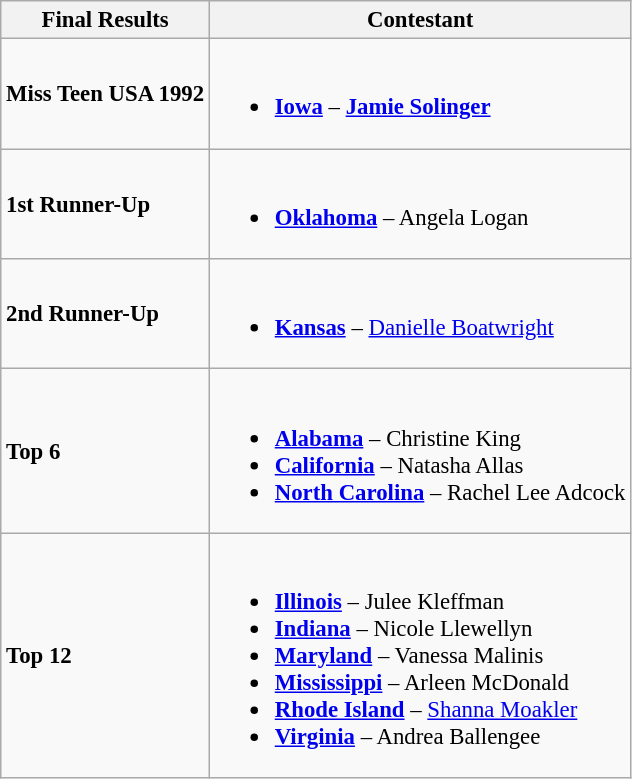<table class="wikitable sortable" style="font-size:95%;">
<tr>
<th>Final Results</th>
<th>Contestant</th>
</tr>
<tr>
<td><strong>Miss Teen USA 1992</strong></td>
<td><br><ul><li><strong> <a href='#'>Iowa</a></strong> – <strong><a href='#'>Jamie Solinger</a></strong></li></ul></td>
</tr>
<tr>
<td><strong>1st Runner-Up</strong></td>
<td><br><ul><li><strong> <a href='#'>Oklahoma</a></strong> – Angela Logan</li></ul></td>
</tr>
<tr>
<td><strong>2nd Runner-Up</strong></td>
<td><br><ul><li><strong> <a href='#'>Kansas</a></strong> –  <a href='#'>Danielle Boatwright</a></li></ul></td>
</tr>
<tr>
<td><strong>Top 6</strong></td>
<td><br><ul><li><strong> <a href='#'>Alabama</a></strong> – Christine King</li><li><strong> <a href='#'>California</a></strong> – Natasha Allas</li><li><strong> <a href='#'>North Carolina</a></strong> – Rachel Lee Adcock</li></ul></td>
</tr>
<tr>
<td><strong>Top 12</strong></td>
<td><br><ul><li><strong> <a href='#'>Illinois</a></strong> – Julee Kleffman</li><li><strong> <a href='#'>Indiana</a></strong> – Nicole Llewellyn</li><li><strong> <a href='#'>Maryland</a></strong> – Vanessa Malinis</li><li><strong> <a href='#'>Mississippi</a></strong> – Arleen McDonald</li><li><strong> <a href='#'>Rhode Island</a></strong> – <a href='#'>Shanna Moakler</a></li><li><strong> <a href='#'>Virginia</a></strong> – Andrea Ballengee</li></ul></td>
</tr>
</table>
